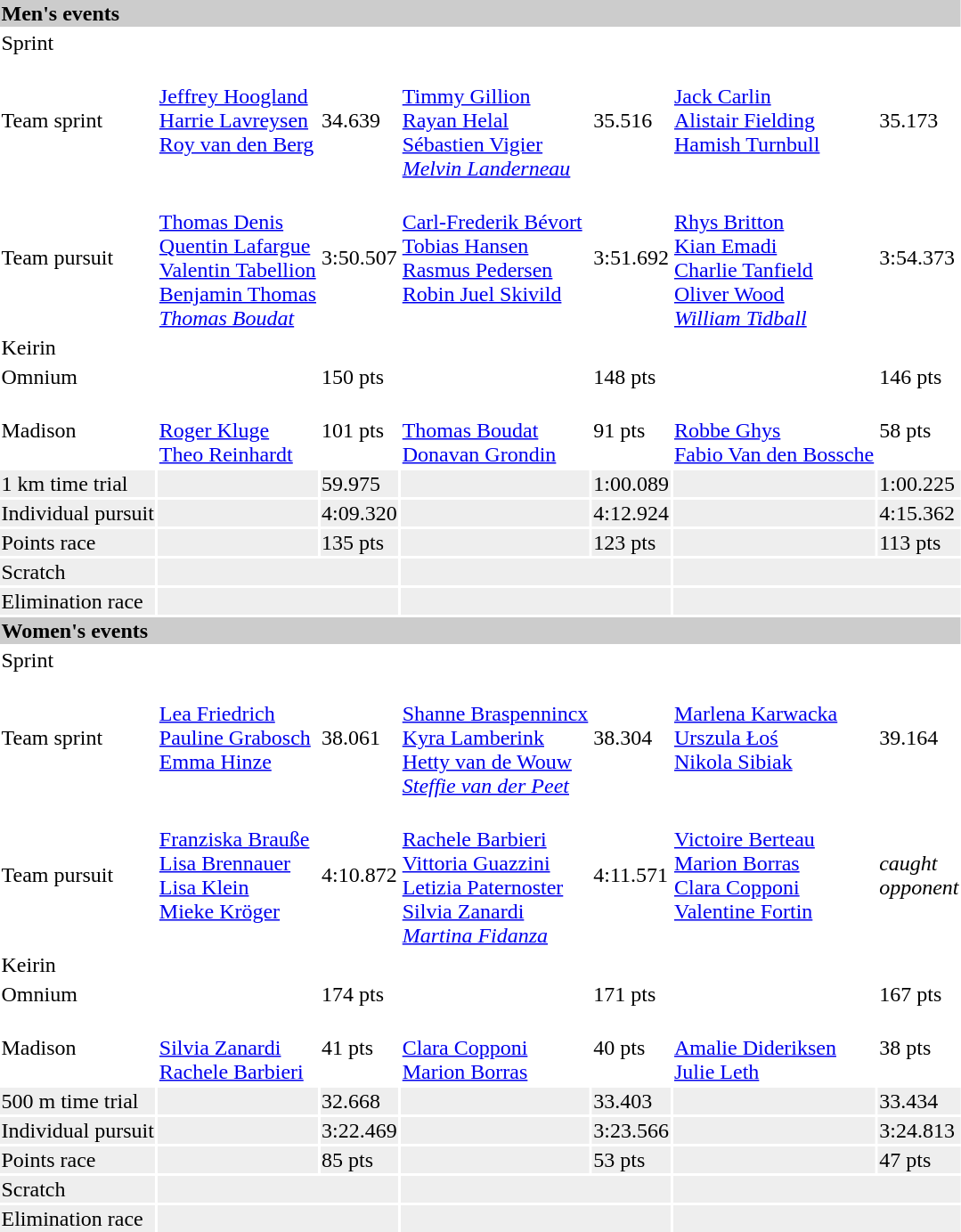<table>
<tr style="background:#ccc; width:100%;">
<td colspan=7><strong>Men's events</strong></td>
</tr>
<tr>
<td>Sprint<br></td>
<td colspan=2></td>
<td colspan=2></td>
<td colspan=2></td>
</tr>
<tr>
<td>Team sprint<br></td>
<td valign=top><br><a href='#'>Jeffrey Hoogland</a><br><a href='#'>Harrie Lavreysen</a><br><a href='#'>Roy van den Berg</a></td>
<td>34.639</td>
<td valign=top><br><a href='#'>Timmy Gillion</a><br><a href='#'>Rayan Helal</a><br><a href='#'>Sébastien Vigier</a><br><em><a href='#'>Melvin Landerneau</a></em></td>
<td>35.516</td>
<td valign=top><br><a href='#'>Jack Carlin</a><br><a href='#'>Alistair Fielding</a><br><a href='#'>Hamish Turnbull</a></td>
<td>35.173</td>
</tr>
<tr>
<td>Team pursuit<br></td>
<td valign=top><br><a href='#'>Thomas Denis</a><br><a href='#'>Quentin Lafargue</a><br><a href='#'>Valentin Tabellion</a><br><a href='#'>Benjamin Thomas</a><br><em><a href='#'>Thomas Boudat</a></em></td>
<td>3:50.507</td>
<td valign=top><br><a href='#'>Carl-Frederik Bévort</a><br><a href='#'>Tobias Hansen</a><br><a href='#'>Rasmus Pedersen</a><br><a href='#'>Robin Juel Skivild</a></td>
<td>3:51.692</td>
<td valign=top><br><a href='#'>Rhys Britton</a><br><a href='#'>Kian Emadi</a><br><a href='#'>Charlie Tanfield</a><br><a href='#'>Oliver Wood</a><br><em><a href='#'>William Tidball</a></em></td>
<td>3:54.373</td>
</tr>
<tr>
<td>Keirin<br></td>
<td colspan=2></td>
<td colspan=2></td>
<td colspan=2></td>
</tr>
<tr>
<td>Omnium<br></td>
<td></td>
<td>150 pts</td>
<td></td>
<td>148 pts</td>
<td></td>
<td>146 pts</td>
</tr>
<tr>
<td>Madison<br></td>
<td><br><a href='#'>Roger Kluge</a><br><a href='#'>Theo Reinhardt</a></td>
<td>101 pts</td>
<td><br><a href='#'>Thomas Boudat</a><br><a href='#'>Donavan Grondin</a></td>
<td>91 pts</td>
<td><br><a href='#'>Robbe Ghys</a><br><a href='#'>Fabio Van den Bossche</a></td>
<td>58 pts</td>
</tr>
<tr style="background:#eee">
<td>1 km time trial<br></td>
<td></td>
<td>59.975</td>
<td></td>
<td>1:00.089</td>
<td></td>
<td>1:00.225</td>
</tr>
<tr style="background:#eee">
<td>Individual pursuit<br></td>
<td></td>
<td>4:09.320</td>
<td></td>
<td>4:12.924</td>
<td></td>
<td>4:15.362</td>
</tr>
<tr style="background:#eee">
<td>Points race<br></td>
<td></td>
<td>135 pts</td>
<td></td>
<td>123 pts</td>
<td></td>
<td>113 pts</td>
</tr>
<tr style="background:#eee">
<td>Scratch<br></td>
<td colspan=2></td>
<td colspan=2></td>
<td colspan=2></td>
</tr>
<tr style="background:#eee">
<td>Elimination race<br></td>
<td colspan=2></td>
<td colspan=2></td>
<td colspan=2></td>
</tr>
<tr style="background:#ccc; width:100%;">
<td colspan=7><strong>Women's events</strong></td>
</tr>
<tr>
<td>Sprint<br></td>
<td colspan=2></td>
<td colspan=2></td>
<td colspan=2></td>
</tr>
<tr>
<td>Team sprint<br></td>
<td valign=top><br><a href='#'>Lea Friedrich</a><br><a href='#'>Pauline Grabosch</a><br><a href='#'>Emma Hinze</a></td>
<td>38.061</td>
<td valign=top><br><a href='#'>Shanne Braspennincx</a><br><a href='#'>Kyra Lamberink</a><br><a href='#'>Hetty van de Wouw</a><br><em><a href='#'>Steffie van der Peet</a></em></td>
<td>38.304</td>
<td valign=top><br><a href='#'>Marlena Karwacka</a><br><a href='#'>Urszula Łoś</a><br><a href='#'>Nikola Sibiak</a></td>
<td>39.164</td>
</tr>
<tr>
<td>Team pursuit<br></td>
<td valign=top><br><a href='#'>Franziska Brauße</a><br><a href='#'>Lisa Brennauer</a><br><a href='#'>Lisa Klein</a><br><a href='#'>Mieke Kröger</a></td>
<td>4:10.872</td>
<td valign=top><br><a href='#'>Rachele Barbieri</a><br><a href='#'>Vittoria Guazzini</a><br><a href='#'>Letizia Paternoster</a><br><a href='#'>Silvia Zanardi</a><br><em><a href='#'>Martina Fidanza</a></em></td>
<td>4:11.571</td>
<td valign=top><br><a href='#'>Victoire Berteau</a><br><a href='#'>Marion Borras</a><br><a href='#'>Clara Copponi</a><br><a href='#'>Valentine Fortin</a></td>
<td><em>caught<br>opponent</em></td>
</tr>
<tr>
<td>Keirin<br></td>
<td colspan=2></td>
<td colspan=2></td>
<td colspan=2></td>
</tr>
<tr>
<td>Omnium<br></td>
<td></td>
<td>174 pts</td>
<td></td>
<td>171 pts</td>
<td></td>
<td>167 pts</td>
</tr>
<tr>
<td>Madison<br></td>
<td valign=top><br><a href='#'>Silvia Zanardi</a><br><a href='#'>Rachele Barbieri</a></td>
<td>41 pts</td>
<td valign=top><br><a href='#'>Clara Copponi</a><br><a href='#'>Marion Borras</a></td>
<td>40 pts</td>
<td valign=top><br><a href='#'>Amalie Dideriksen</a><br><a href='#'>Julie Leth</a></td>
<td>38 pts</td>
</tr>
<tr style="background:#eee">
<td>500 m time trial<br></td>
<td></td>
<td>32.668</td>
<td></td>
<td>33.403</td>
<td></td>
<td>33.434</td>
</tr>
<tr style="background:#eee">
<td>Individual pursuit<br></td>
<td></td>
<td>3:22.469</td>
<td></td>
<td>3:23.566</td>
<td></td>
<td>3:24.813</td>
</tr>
<tr style="background:#eee">
<td>Points race<br></td>
<td></td>
<td>85 pts</td>
<td></td>
<td>53 pts</td>
<td></td>
<td>47 pts</td>
</tr>
<tr style="background:#eee">
<td>Scratch<br></td>
<td colspan=2></td>
<td colspan=2></td>
<td colspan=2></td>
</tr>
<tr style="background:#eee">
<td>Elimination race<br></td>
<td colspan=2></td>
<td colspan=2></td>
<td colspan=2></td>
</tr>
</table>
